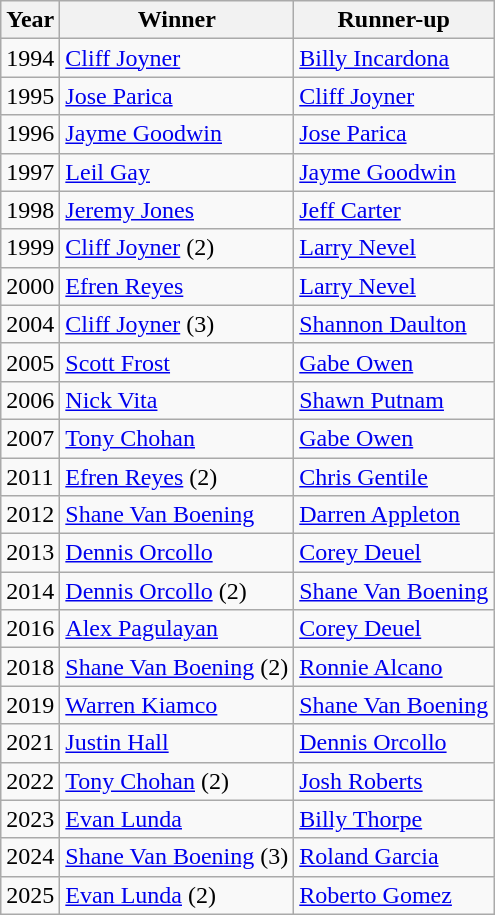<table class="wikitable sortable">
<tr>
<th>Year</th>
<th>Winner</th>
<th>Runner-up</th>
</tr>
<tr>
<td>1994</td>
<td> <a href='#'>Cliff Joyner</a></td>
<td> <a href='#'>Billy Incardona</a></td>
</tr>
<tr>
<td>1995</td>
<td> <a href='#'>Jose Parica</a></td>
<td> <a href='#'>Cliff Joyner</a></td>
</tr>
<tr>
<td>1996</td>
<td> <a href='#'>Jayme Goodwin</a></td>
<td> <a href='#'>Jose Parica</a></td>
</tr>
<tr>
<td>1997</td>
<td> <a href='#'>Leil Gay</a></td>
<td> <a href='#'>Jayme Goodwin</a></td>
</tr>
<tr>
<td>1998</td>
<td> <a href='#'>Jeremy Jones</a></td>
<td> <a href='#'>Jeff Carter</a></td>
</tr>
<tr>
<td>1999</td>
<td> <a href='#'>Cliff Joyner</a> (2)</td>
<td> <a href='#'>Larry Nevel</a></td>
</tr>
<tr>
<td>2000</td>
<td> <a href='#'>Efren Reyes</a></td>
<td> <a href='#'>Larry Nevel</a></td>
</tr>
<tr>
<td>2004</td>
<td> <a href='#'>Cliff Joyner</a> (3)</td>
<td> <a href='#'>Shannon Daulton</a></td>
</tr>
<tr>
<td>2005</td>
<td> <a href='#'>Scott Frost</a></td>
<td> <a href='#'>Gabe Owen</a></td>
</tr>
<tr>
<td>2006</td>
<td> <a href='#'>Nick Vita</a></td>
<td> <a href='#'>Shawn Putnam</a></td>
</tr>
<tr>
<td>2007</td>
<td> <a href='#'>Tony Chohan</a></td>
<td> <a href='#'>Gabe Owen</a></td>
</tr>
<tr>
<td>2011</td>
<td> <a href='#'>Efren Reyes</a> (2)</td>
<td> <a href='#'>Chris Gentile</a></td>
</tr>
<tr>
<td>2012</td>
<td> <a href='#'>Shane Van Boening</a></td>
<td> <a href='#'>Darren Appleton</a></td>
</tr>
<tr>
<td>2013</td>
<td> <a href='#'>Dennis Orcollo</a></td>
<td> <a href='#'>Corey Deuel</a></td>
</tr>
<tr>
<td>2014</td>
<td> <a href='#'>Dennis Orcollo</a> (2)</td>
<td> <a href='#'>Shane Van Boening</a></td>
</tr>
<tr>
<td>2016</td>
<td> <a href='#'>Alex Pagulayan</a></td>
<td> <a href='#'>Corey Deuel</a></td>
</tr>
<tr>
<td>2018</td>
<td> <a href='#'>Shane Van Boening</a> (2)</td>
<td> <a href='#'>Ronnie Alcano</a></td>
</tr>
<tr>
<td>2019</td>
<td> <a href='#'>Warren Kiamco</a></td>
<td> <a href='#'>Shane Van Boening</a></td>
</tr>
<tr>
<td>2021</td>
<td> <a href='#'>Justin Hall</a></td>
<td> <a href='#'>Dennis Orcollo</a></td>
</tr>
<tr>
<td>2022</td>
<td> <a href='#'>Tony Chohan</a> (2)</td>
<td> <a href='#'>Josh Roberts</a></td>
</tr>
<tr>
<td>2023</td>
<td> <a href='#'>Evan Lunda</a></td>
<td> <a href='#'>Billy Thorpe</a></td>
</tr>
<tr>
<td>2024</td>
<td> <a href='#'>Shane Van Boening</a> (3)</td>
<td> <a href='#'>Roland Garcia</a></td>
</tr>
<tr>
<td>2025</td>
<td> <a href='#'>Evan Lunda</a> (2)</td>
<td> <a href='#'>Roberto Gomez</a></td>
</tr>
</table>
